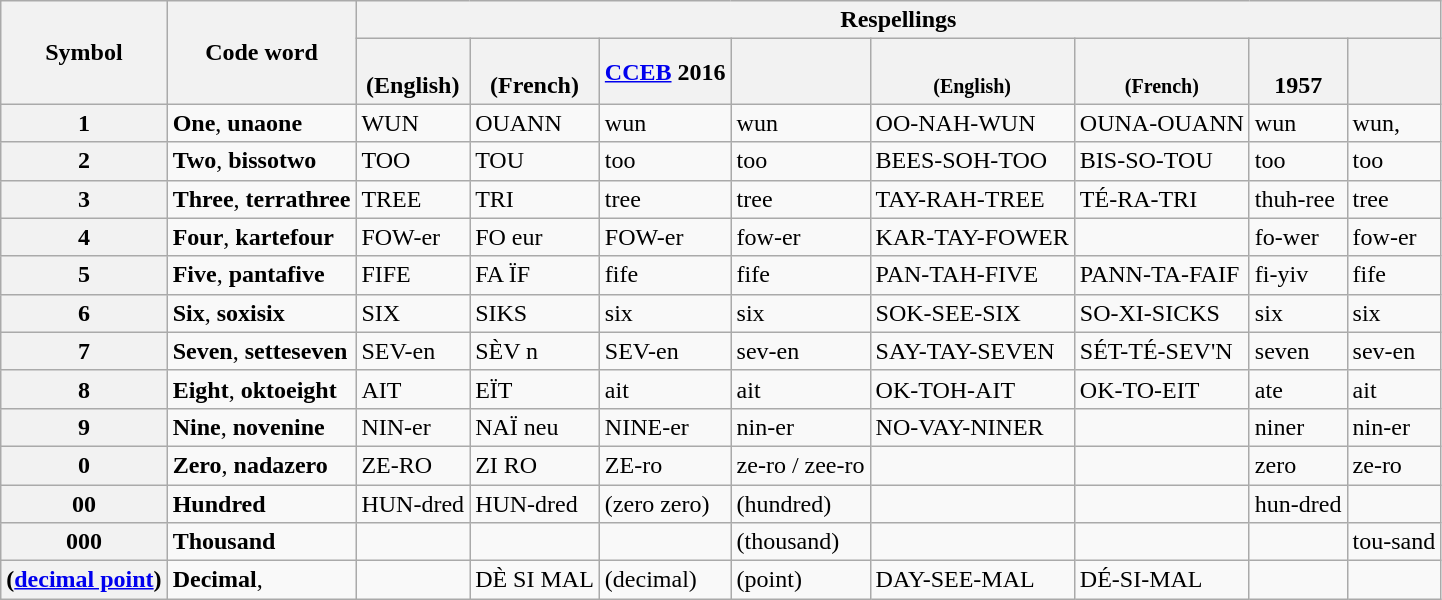<table class="wikitable mw-collapsible">
<tr>
<th scope="col" rowspan="2">Symbol</th>
<th scope="col" rowspan="2">Code word</th>
<th scope="col" colspan="9">Respellings</th>
</tr>
<tr>
<th scope="col"><br>(English)</th>
<th scope="col"><a href='#'></a><br>(French)</th>
<th><a href='#'>CCEB</a> 2016</th>
<th scope="col"><a href='#'></a></th>
<th scope="col"><br><a href='#'></a> <small>(English)</small></th>
<th><a href='#'></a><br><small>(French)</small></th>
<th scope="col"><br>1957</th>
<th scope="col"></th>
</tr>
<tr>
<th scope="row">1</th>
<td><strong>One</strong>, <strong>unaone</strong></td>
<td>WUN</td>
<td>OUANN</td>
<td>wun</td>
<td>wun</td>
<td>OO-NAH-WUN</td>
<td>OUNA-OUANN</td>
<td>wun</td>
<td>wun, </td>
</tr>
<tr>
<th scope="row">2</th>
<td><strong>Two</strong>, <strong>bissotwo</strong></td>
<td>TOO</td>
<td>TOU</td>
<td>too</td>
<td>too</td>
<td>BEES-SOH-TOO</td>
<td>BIS-SO-TOU</td>
<td>too</td>
<td>too</td>
</tr>
<tr>
<th scope="row">3</th>
<td><strong>Three</strong>, <strong>terrathree</strong></td>
<td>TREE</td>
<td>TRI</td>
<td>tree</td>
<td>tree</td>
<td>TAY-RAH-TREE</td>
<td>TÉ-RA-TRI</td>
<td>thuh-ree</td>
<td>tree</td>
</tr>
<tr>
<th scope="row">4</th>
<td><strong>Four</strong>, <strong>kartefour</strong></td>
<td>FOW-er</td>
<td>FO eur</td>
<td>FOW-er</td>
<td>fow-er</td>
<td>KAR-TAY-FOWER</td>
<td></td>
<td>fo-wer</td>
<td>fow-er</td>
</tr>
<tr>
<th scope="row">5</th>
<td><strong>Five</strong>, <strong>pantafive</strong></td>
<td>FIFE</td>
<td>FA ÏF </td>
<td>fife</td>
<td>fife</td>
<td>PAN-TAH-FIVE</td>
<td>PANN-TA-FAIF</td>
<td>fi-yiv</td>
<td>fife</td>
</tr>
<tr>
<th scope="row">6</th>
<td><strong>Six</strong>, <strong>soxisix</strong></td>
<td>SIX</td>
<td>SIKS</td>
<td>six</td>
<td>six</td>
<td>SOK-SEE-SIX</td>
<td>SO-XI-SICKS</td>
<td>six</td>
<td>six</td>
</tr>
<tr>
<th scope="row">7</th>
<td><strong>Seven</strong>, <strong>setteseven</strong></td>
<td>SEV-en</td>
<td>SÈV n</td>
<td>SEV-en</td>
<td>sev-en</td>
<td>SAY-TAY-SEVEN</td>
<td>SÉT-TÉ-SEV'N </td>
<td>seven</td>
<td>sev-en</td>
</tr>
<tr>
<th scope="row">8</th>
<td><strong>Eight</strong>, <strong>oktoeight</strong></td>
<td>AIT</td>
<td>EÏT</td>
<td>ait</td>
<td>ait</td>
<td>OK-TOH-AIT</td>
<td>OK-TO-EIT</td>
<td>ate</td>
<td>ait</td>
</tr>
<tr>
<th scope="row">9</th>
<td><strong>Nine</strong>, <strong>novenine</strong></td>
<td>NIN-er</td>
<td>NAÏ neu</td>
<td>NINE-er</td>
<td>nin-er</td>
<td>NO-VAY-NINER</td>
<td></td>
<td>niner</td>
<td>nin-er</td>
</tr>
<tr>
<th scope="row">0</th>
<td><strong>Zero</strong>, <strong>nadazero</strong></td>
<td>ZE-RO </td>
<td>ZI RO</td>
<td>ZE-ro</td>
<td>ze-ro / zee-ro</td>
<td></td>
<td></td>
<td>zero</td>
<td>ze-ro</td>
</tr>
<tr>
<th scope="row">00</th>
<td><strong>Hundred</strong></td>
<td>HUN-dred</td>
<td>HUN-dred</td>
<td>(zero zero)</td>
<td>(hundred)</td>
<td></td>
<td></td>
<td>hun-dred</td>
<td></td>
</tr>
<tr>
<th scope="row">000</th>
<td><strong>Thousand</strong></td>
<td> </td>
<td></td>
<td></td>
<td>(thousand)</td>
<td></td>
<td></td>
<td></td>
<td>tou-sand</td>
</tr>
<tr>
<th scope="row">(<a href='#'>decimal point</a>)</th>
<td><strong>Decimal</strong>, </td>
<td></td>
<td>DÈ SI MAL</td>
<td>(decimal)</td>
<td>(point)</td>
<td>DAY-SEE-MAL</td>
<td>DÉ-SI-MAL</td>
<td></td>
<td></td>
</tr>
</table>
